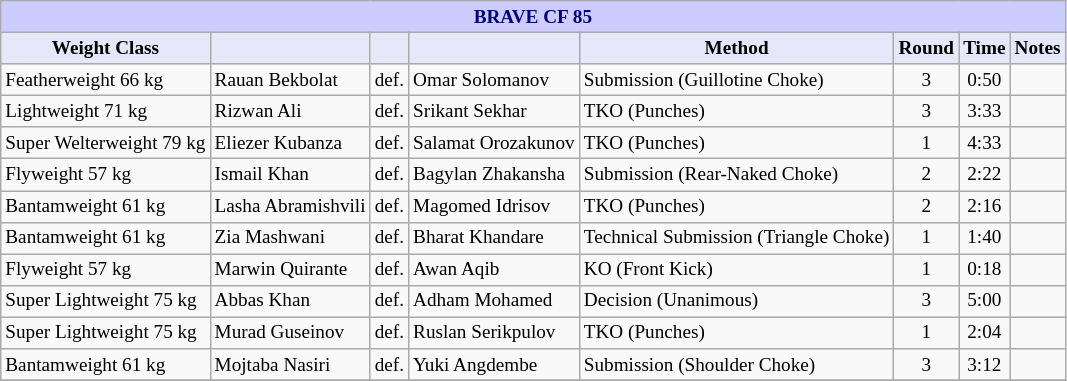<table class="wikitable" style="font-size: 80%;">
<tr>
<th colspan="8" style="background-color: #ccf; color: #000080; text-align: center;"><strong>BRAVE CF 85</strong></th>
</tr>
<tr>
<th colspan="1" style="background-color: #E6E8FA; color: #000000; text-align: center;">Weight Class</th>
<th colspan="1" style="background-color: #E6E8FA; color: #000000; text-align: center;"></th>
<th colspan="1" style="background-color: #E6E8FA; color: #000000; text-align: center;"></th>
<th colspan="1" style="background-color: #E6E8FA; color: #000000; text-align: center;"></th>
<th colspan="1" style="background-color: #E6E8FA; color: #000000; text-align: center;">Method</th>
<th colspan="1" style="background-color: #E6E8FA; color: #000000; text-align: center;">Round</th>
<th colspan="1" style="background-color: #E6E8FA; color: #000000; text-align: center;">Time</th>
<th colspan="1" style="background-color: #E6E8FA; color: #000000; text-align: center;">Notes</th>
</tr>
<tr>
<td>Featherweight 66 kg</td>
<td> Rauan Bekbolat</td>
<td align=center>def.</td>
<td> Omar Solomanov</td>
<td>Submission (Guillotine Choke)</td>
<td align=center>3</td>
<td align=center>0:50</td>
<td></td>
</tr>
<tr>
<td>Lightweight 71 kg</td>
<td> Rizwan Ali</td>
<td align=center>def.</td>
<td> Srikant Sekhar</td>
<td>TKO (Punches)</td>
<td align=center>3</td>
<td align=center>3:33</td>
<td></td>
</tr>
<tr>
<td>Super Welterweight 79 kg</td>
<td> Eliezer Kubanza</td>
<td align=center>def.</td>
<td> Salamat Orozakunov</td>
<td>TKO (Punches)</td>
<td align=center>1</td>
<td align=center>4:33</td>
<td></td>
</tr>
<tr>
<td>Flyweight 57 kg</td>
<td> Ismail Khan</td>
<td>def.</td>
<td> Bagylan Zhakansha</td>
<td>Submission (Rear-Naked Choke)</td>
<td align=center>2</td>
<td align=center>2:22</td>
<td></td>
</tr>
<tr>
<td>Bantamweight 61 kg</td>
<td> Lasha Abramishvili</td>
<td>def.</td>
<td> Magomed Idrisov</td>
<td>TKO (Punches)</td>
<td align=center>2</td>
<td align=center>2:16</td>
<td></td>
</tr>
<tr>
<td>Bantamweight 61 kg</td>
<td> Zia Mashwani</td>
<td>def.</td>
<td> Bharat Khandare</td>
<td>Technical Submission (Triangle Choke)</td>
<td align=center>1</td>
<td align=center>1:40</td>
<td></td>
</tr>
<tr>
<td>Flyweight 57 kg</td>
<td> Marwin Quirante</td>
<td>def.</td>
<td> Awan Aqib</td>
<td>KO (Front Kick)</td>
<td align=center>1</td>
<td align=center>0:18</td>
<td></td>
</tr>
<tr>
<td>Super Lightweight 75 kg</td>
<td> Abbas Khan</td>
<td>def.</td>
<td> Adham Mohamed</td>
<td>Decision (Unanimous)</td>
<td align=center>3</td>
<td align=center>5:00</td>
<td></td>
</tr>
<tr>
<td>Super Lightweight 75 kg</td>
<td> Murad Guseinov</td>
<td>def.</td>
<td> Ruslan Serikpulov</td>
<td>TKO (Punches)</td>
<td align=center>1</td>
<td align=center>2:04</td>
<td></td>
</tr>
<tr>
<td>Bantamweight 61 kg</td>
<td> Mojtaba Nasiri</td>
<td>def.</td>
<td> Yuki Angdembe</td>
<td>Submission (Shoulder Choke)</td>
<td align=center>3</td>
<td align=center>3:12</td>
<td></td>
</tr>
<tr>
</tr>
</table>
